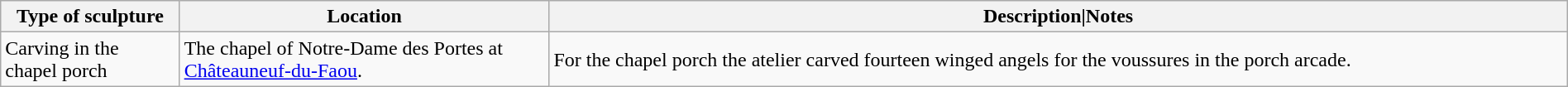<table class="wikitable sortable" style="width:100%; margin-top:0.5em;">
<tr>
<th scope="col">Type of sculpture</th>
<th scope="col">Location</th>
<th scope="col" style="width:65%;">Description|Notes</th>
</tr>
<tr>
<td>Carving in the chapel porch</td>
<td>The chapel of Notre-Dame des Portes at <a href='#'>Châteauneuf-du-Faou</a>.</td>
<td>For the chapel porch the atelier carved fourteen winged angels for the voussures in the porch arcade.<br></td>
</tr>
</table>
